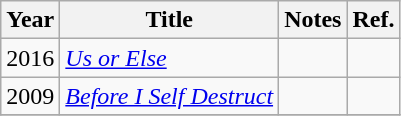<table class="wikitable" style="font-size:100%">
<tr style="text-align:center;">
<th>Year</th>
<th>Title</th>
<th>Notes</th>
<th>Ref.</th>
</tr>
<tr>
<td rowspan="1">2016</td>
<td><em><a href='#'>Us or Else</a></em></td>
<td></td>
<td></td>
</tr>
<tr>
<td rowspan="1">2009</td>
<td><em><a href='#'>Before I Self Destruct</a></em></td>
<td></td>
<td></td>
</tr>
<tr>
</tr>
</table>
